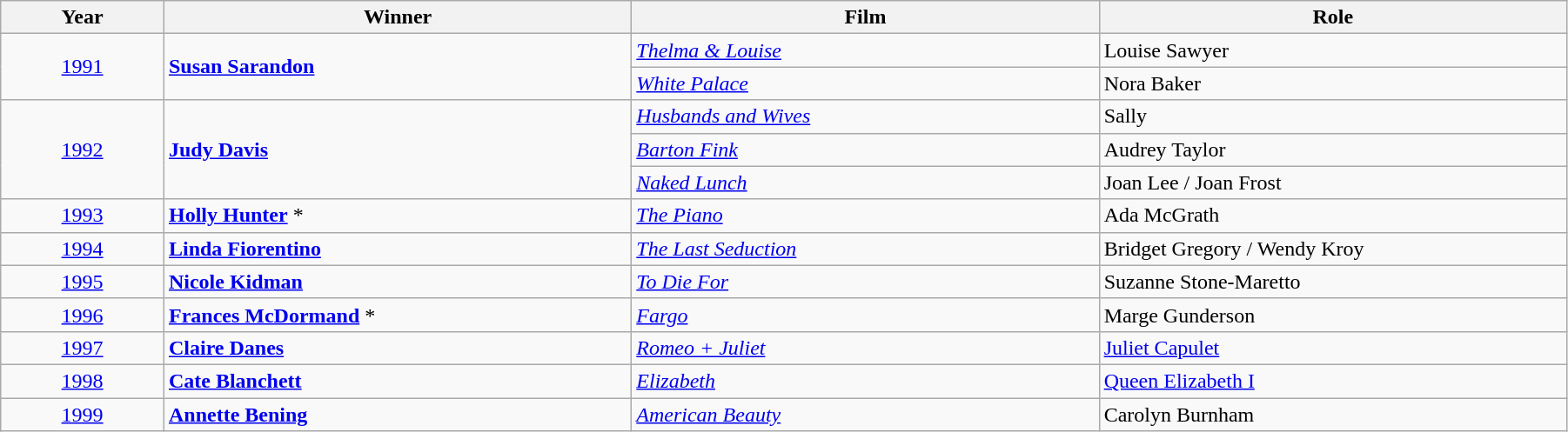<table class="wikitable" width="95%" cellpadding="5">
<tr>
<th width="100"><strong>Year</strong></th>
<th width="300"><strong>Winner</strong></th>
<th width="300"><strong>Film</strong></th>
<th width="300"><strong>Role</strong></th>
</tr>
<tr>
<td rowspan="2" style="text-align:center;"><a href='#'>1991</a></td>
<td rowspan="2"><strong><a href='#'>Susan Sarandon</a></strong></td>
<td><em><a href='#'>Thelma & Louise</a></em></td>
<td>Louise Sawyer</td>
</tr>
<tr>
<td><em><a href='#'>White Palace</a></em></td>
<td>Nora Baker</td>
</tr>
<tr>
<td rowspan="3" style="text-align:center;"><a href='#'>1992</a></td>
<td rowspan="3"><strong><a href='#'>Judy Davis</a></strong></td>
<td><em><a href='#'>Husbands and Wives</a></em></td>
<td>Sally</td>
</tr>
<tr>
<td><em><a href='#'>Barton Fink</a></em></td>
<td>Audrey Taylor</td>
</tr>
<tr>
<td><em><a href='#'>Naked Lunch</a></em></td>
<td>Joan Lee / Joan Frost</td>
</tr>
<tr>
<td style="text-align:center;"><a href='#'>1993</a></td>
<td><strong><a href='#'>Holly Hunter</a></strong> *</td>
<td><em><a href='#'>The Piano</a></em></td>
<td>Ada McGrath</td>
</tr>
<tr>
<td style="text-align:center;"><a href='#'>1994</a></td>
<td><strong><a href='#'>Linda Fiorentino</a></strong></td>
<td><em><a href='#'>The Last Seduction</a></em></td>
<td>Bridget Gregory / Wendy Kroy</td>
</tr>
<tr>
<td style="text-align:center;"><a href='#'>1995</a></td>
<td><strong><a href='#'>Nicole Kidman</a></strong></td>
<td><em><a href='#'>To Die For</a></em></td>
<td>Suzanne Stone-Maretto</td>
</tr>
<tr>
<td style="text-align:center;"><a href='#'>1996</a></td>
<td><strong><a href='#'>Frances McDormand</a></strong> *</td>
<td><em><a href='#'>Fargo</a></em></td>
<td>Marge Gunderson</td>
</tr>
<tr>
<td style="text-align:center;"><a href='#'>1997</a></td>
<td><strong><a href='#'>Claire Danes</a></strong></td>
<td><em><a href='#'>Romeo + Juliet</a></em></td>
<td><a href='#'>Juliet Capulet</a></td>
</tr>
<tr>
<td style="text-align:center;"><a href='#'>1998</a></td>
<td><strong><a href='#'>Cate Blanchett</a></strong></td>
<td><em><a href='#'>Elizabeth</a></em></td>
<td><a href='#'>Queen Elizabeth I</a></td>
</tr>
<tr>
<td style="text-align:center;"><a href='#'>1999</a></td>
<td><strong><a href='#'>Annette Bening</a></strong></td>
<td><em><a href='#'>American Beauty</a></em></td>
<td>Carolyn Burnham</td>
</tr>
</table>
